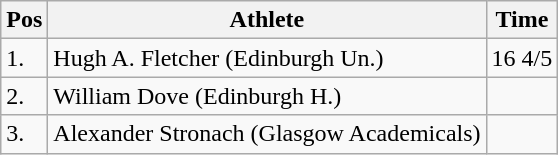<table class="wikitable">
<tr>
<th>Pos</th>
<th>Athlete</th>
<th>Time</th>
</tr>
<tr>
<td>1.</td>
<td>Hugh A. Fletcher (Edinburgh Un.)</td>
<td>16 4/5</td>
</tr>
<tr>
<td>2.</td>
<td>William Dove (Edinburgh H.)</td>
<td></td>
</tr>
<tr>
<td>3.</td>
<td>Alexander Stronach (Glasgow Academicals)</td>
<td></td>
</tr>
</table>
